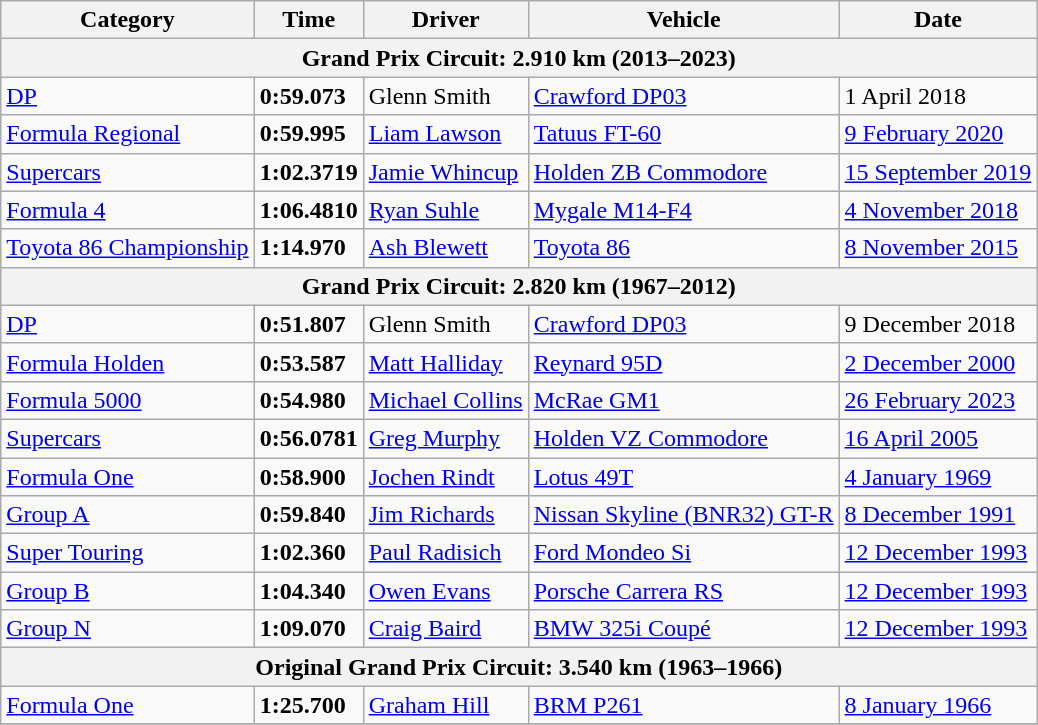<table class="wikitable">
<tr>
<th>Category</th>
<th>Time</th>
<th>Driver</th>
<th>Vehicle</th>
<th>Date</th>
</tr>
<tr>
<th colspan=5>Grand Prix Circuit: 2.910 km (2013–2023)</th>
</tr>
<tr>
<td><a href='#'>DP</a></td>
<td><strong>0:59.073</strong></td>
<td> Glenn Smith</td>
<td><a href='#'>Crawford DP03</a></td>
<td>1 April 2018</td>
</tr>
<tr>
<td><a href='#'>Formula Regional</a></td>
<td><strong>0:59.995</strong></td>
<td> <a href='#'>Liam Lawson</a></td>
<td><a href='#'>Tatuus FT-60</a></td>
<td><a href='#'>9 February 2020</a></td>
</tr>
<tr>
<td><a href='#'>Supercars</a></td>
<td><strong>1:02.3719</strong></td>
<td> <a href='#'>Jamie Whincup</a></td>
<td><a href='#'>Holden ZB Commodore</a></td>
<td><a href='#'>15 September 2019</a></td>
</tr>
<tr>
<td><a href='#'>Formula 4</a></td>
<td><strong>1:06.4810</strong></td>
<td> <a href='#'>Ryan Suhle</a></td>
<td><a href='#'>Mygale M14-F4</a></td>
<td><a href='#'>4 November 2018</a></td>
</tr>
<tr>
<td><a href='#'>Toyota 86 Championship</a></td>
<td><strong>1:14.970</strong></td>
<td> <a href='#'>Ash Blewett</a></td>
<td><a href='#'>Toyota 86</a></td>
<td><a href='#'>8 November 2015</a></td>
</tr>
<tr>
<th colspan=5>Grand Prix Circuit: 2.820 km (1967–2012)</th>
</tr>
<tr>
<td><a href='#'>DP</a></td>
<td><strong>0:51.807</strong></td>
<td> Glenn Smith</td>
<td><a href='#'>Crawford DP03</a></td>
<td>9 December 2018</td>
</tr>
<tr>
<td><a href='#'>Formula Holden</a></td>
<td><strong>0:53.587</strong></td>
<td> <a href='#'>Matt Halliday</a></td>
<td><a href='#'>Reynard 95D</a></td>
<td><a href='#'>2 December 2000</a></td>
</tr>
<tr>
<td><a href='#'>Formula 5000</a></td>
<td><strong>0:54.980</strong></td>
<td> <a href='#'>Michael Collins</a></td>
<td><a href='#'>McRae GM1</a></td>
<td><a href='#'>26 February 2023</a></td>
</tr>
<tr>
<td><a href='#'>Supercars</a></td>
<td><strong>0:56.0781</strong></td>
<td> <a href='#'>Greg Murphy</a></td>
<td><a href='#'>Holden VZ Commodore</a></td>
<td><a href='#'>16 April 2005</a></td>
</tr>
<tr>
<td><a href='#'>Formula One</a></td>
<td><strong>0:58.900</strong></td>
<td> <a href='#'>Jochen Rindt</a></td>
<td><a href='#'>Lotus 49T</a></td>
<td><a href='#'>4 January 1969</a></td>
</tr>
<tr>
<td><a href='#'>Group A</a></td>
<td><strong>0:59.840</strong></td>
<td> <a href='#'>Jim Richards</a></td>
<td><a href='#'>Nissan Skyline (BNR32) GT-R</a></td>
<td><a href='#'>8 December 1991</a></td>
</tr>
<tr>
<td><a href='#'>Super Touring</a></td>
<td><strong>1:02.360</strong></td>
<td> <a href='#'>Paul Radisich</a></td>
<td><a href='#'>Ford Mondeo Si</a></td>
<td><a href='#'>12 December 1993</a></td>
</tr>
<tr>
<td><a href='#'>Group B</a></td>
<td><strong>1:04.340</strong></td>
<td> <a href='#'>Owen Evans</a></td>
<td><a href='#'>Porsche Carrera RS</a></td>
<td><a href='#'>12 December 1993</a></td>
</tr>
<tr>
<td><a href='#'>Group N</a></td>
<td><strong>1:09.070</strong></td>
<td> <a href='#'>Craig Baird</a></td>
<td><a href='#'>BMW 325i Coupé</a></td>
<td><a href='#'>12 December 1993</a></td>
</tr>
<tr>
<th colspan=5>Original Grand Prix Circuit: 3.540 km (1963–1966)</th>
</tr>
<tr>
<td><a href='#'>Formula One</a></td>
<td><strong>1:25.700</strong></td>
<td> <a href='#'>Graham Hill</a></td>
<td><a href='#'>BRM P261</a></td>
<td><a href='#'>8 January 1966</a></td>
</tr>
<tr>
</tr>
</table>
